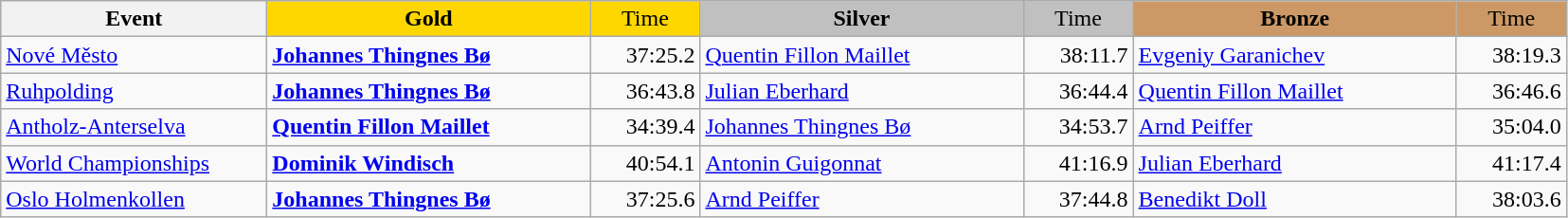<table class="wikitable">
<tr>
<th width="180">Event</th>
<th width="220" style="background:gold">Gold</th>
<th width="70" style="background:gold;font-weight:normal">Time</th>
<th width="220" style="background:silver">Silver</th>
<th width="70" style="background:silver;font-weight:normal">Time</th>
<th width="220" style="background:#CC9966">Bronze</th>
<th width="70" style="background:#CC9966;font-weight:normal">Time</th>
</tr>
<tr>
<td><a href='#'>Nové Město</a><br></td>
<td><strong><a href='#'>Johannes Thingnes Bø</a></strong><br></td>
<td align="right">37:25.2 <br> </td>
<td><a href='#'>Quentin Fillon Maillet</a><br></td>
<td align="right">38:11.7 <br> </td>
<td><a href='#'>Evgeniy Garanichev</a><br></td>
<td align="right">38:19.3 <br> </td>
</tr>
<tr>
<td><a href='#'>Ruhpolding</a><br></td>
<td><strong><a href='#'>Johannes Thingnes Bø</a></strong><br></td>
<td align="right">36:43.8 <br> </td>
<td><a href='#'>Julian Eberhard</a><br></td>
<td align="right">36:44.4 <br> </td>
<td><a href='#'>Quentin Fillon Maillet</a><br></td>
<td align="right">36:46.6 <br> </td>
</tr>
<tr>
<td><a href='#'>Antholz-Anterselva</a><br></td>
<td><strong><a href='#'>Quentin Fillon Maillet</a></strong><br></td>
<td align="right">34:39.4 <br> </td>
<td><a href='#'>Johannes Thingnes Bø</a><br></td>
<td align="right">34:53.7 <br> </td>
<td><a href='#'>Arnd Peiffer</a><br></td>
<td align="right">35:04.0 <br> </td>
</tr>
<tr>
<td><a href='#'>World Championships</a><br></td>
<td><strong><a href='#'>Dominik Windisch</a></strong><br></td>
<td align="right">40:54.1 <br> </td>
<td><a href='#'>Antonin Guigonnat</a><br></td>
<td align="right">41:16.9 <br> </td>
<td><a href='#'>Julian Eberhard</a><br></td>
<td align="right">41:17.4 <br> </td>
</tr>
<tr>
<td><a href='#'>Oslo Holmenkollen</a><br></td>
<td><strong><a href='#'>Johannes Thingnes Bø</a></strong><br></td>
<td align="right">37:25.6 <br> </td>
<td><a href='#'>Arnd Peiffer</a><br></td>
<td align="right">37:44.8 <br> </td>
<td><a href='#'>Benedikt Doll</a><br></td>
<td align="right">38:03.6 <br> </td>
</tr>
</table>
